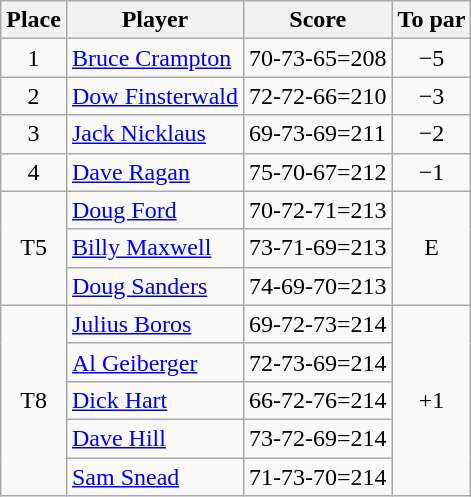<table class=wikitable>
<tr>
<th>Place</th>
<th>Player</th>
<th>Score</th>
<th>To par</th>
</tr>
<tr>
<td align=center>1</td>
<td> <a href='#'>Bruce Crampton</a></td>
<td>70-73-65=208</td>
<td align=center>−5</td>
</tr>
<tr>
<td align=center>2</td>
<td> <a href='#'>Dow Finsterwald</a></td>
<td>72-72-66=210</td>
<td align=center>−3</td>
</tr>
<tr>
<td align=center>3</td>
<td> <a href='#'>Jack Nicklaus</a></td>
<td>69-73-69=211</td>
<td align=center>−2</td>
</tr>
<tr>
<td align=center>4</td>
<td> <a href='#'>Dave Ragan</a></td>
<td>75-70-67=212</td>
<td align=center>−1</td>
</tr>
<tr>
<td rowspan=3 align=center>T5</td>
<td> <a href='#'>Doug Ford</a></td>
<td>70-72-71=213</td>
<td rowspan=3 align=center>E</td>
</tr>
<tr>
<td> <a href='#'>Billy Maxwell</a></td>
<td>73-71-69=213</td>
</tr>
<tr>
<td> <a href='#'>Doug Sanders</a></td>
<td>74-69-70=213</td>
</tr>
<tr>
<td rowspan=5 align=center>T8</td>
<td> <a href='#'>Julius Boros</a></td>
<td>69-72-73=214</td>
<td rowspan=5 align=center>+1</td>
</tr>
<tr>
<td> <a href='#'>Al Geiberger</a></td>
<td>72-73-69=214</td>
</tr>
<tr>
<td> <a href='#'>Dick Hart</a></td>
<td>66-72-76=214</td>
</tr>
<tr>
<td> <a href='#'>Dave Hill</a></td>
<td>73-72-69=214</td>
</tr>
<tr>
<td> <a href='#'>Sam Snead</a></td>
<td>71-73-70=214</td>
</tr>
</table>
